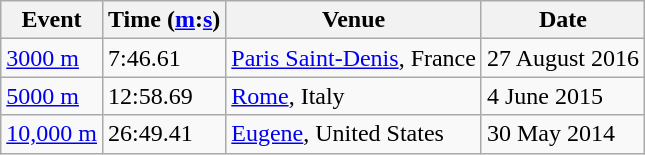<table class="wikitable">
<tr>
<th>Event</th>
<th>Time (<a href='#'>m</a>:<a href='#'>s</a>)</th>
<th>Venue</th>
<th>Date</th>
</tr>
<tr>
<td><a href='#'>3000 m</a></td>
<td>7:46.61</td>
<td><a href='#'>Paris Saint-Denis</a>, France</td>
<td>27 August 2016</td>
</tr>
<tr>
<td><a href='#'>5000 m</a></td>
<td>12:58.69</td>
<td><a href='#'>Rome</a>, Italy</td>
<td>4 June 2015</td>
</tr>
<tr>
<td><a href='#'>10,000 m</a></td>
<td>26:49.41</td>
<td><a href='#'>Eugene</a>, United States</td>
<td>30 May 2014</td>
</tr>
</table>
